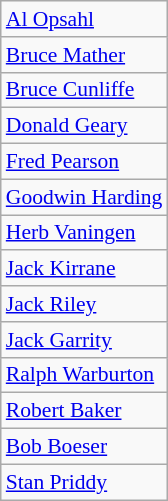<table class=wikitable style=font-size:90%>
<tr>
<td><a href='#'>Al Opsahl</a></td>
</tr>
<tr>
<td><a href='#'>Bruce Mather</a></td>
</tr>
<tr>
<td><a href='#'>Bruce Cunliffe</a></td>
</tr>
<tr>
<td><a href='#'>Donald Geary</a></td>
</tr>
<tr>
<td><a href='#'>Fred Pearson</a></td>
</tr>
<tr>
<td><a href='#'>Goodwin Harding</a></td>
</tr>
<tr>
<td><a href='#'>Herb Vaningen</a></td>
</tr>
<tr>
<td><a href='#'>Jack Kirrane</a></td>
</tr>
<tr>
<td><a href='#'>Jack Riley</a></td>
</tr>
<tr>
<td><a href='#'>Jack Garrity</a></td>
</tr>
<tr>
<td><a href='#'>Ralph Warburton</a></td>
</tr>
<tr>
<td><a href='#'>Robert Baker</a></td>
</tr>
<tr>
<td><a href='#'>Bob Boeser</a></td>
</tr>
<tr>
<td><a href='#'>Stan Priddy</a></td>
</tr>
</table>
